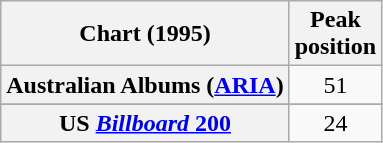<table class="wikitable sortable plainrowheaders">
<tr>
<th>Chart (1995)</th>
<th>Peak<br>position</th>
</tr>
<tr>
<th scope="row">Australian Albums (<a href='#'>ARIA</a>)</th>
<td align="center">51</td>
</tr>
<tr>
</tr>
<tr>
</tr>
<tr>
</tr>
<tr>
</tr>
<tr>
<th scope="row">US <a href='#'><em>Billboard</em> 200</a></th>
<td align="center">24</td>
</tr>
</table>
